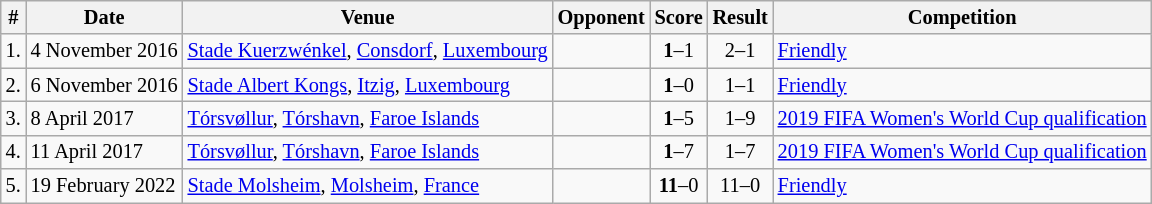<table class="wikitable" style="font-size:85%;">
<tr>
<th>#</th>
<th>Date</th>
<th>Venue</th>
<th>Opponent</th>
<th>Score</th>
<th>Result</th>
<th>Competition</th>
</tr>
<tr>
<td>1.</td>
<td>4 November 2016</td>
<td><a href='#'>Stade Kuerzwénkel</a>, <a href='#'>Consdorf</a>, <a href='#'>Luxembourg</a></td>
<td></td>
<td align=center><strong>1</strong>–1</td>
<td align=center>2–1</td>
<td><a href='#'>Friendly</a></td>
</tr>
<tr>
<td>2.</td>
<td>6 November 2016</td>
<td><a href='#'>Stade Albert Kongs</a>, <a href='#'>Itzig</a>, <a href='#'>Luxembourg</a></td>
<td></td>
<td align=center><strong>1</strong>–0</td>
<td align=center>1–1</td>
<td><a href='#'>Friendly</a></td>
</tr>
<tr>
<td>3.</td>
<td>8 April 2017</td>
<td><a href='#'>Tórsvøllur</a>, <a href='#'>Tórshavn</a>, <a href='#'>Faroe Islands</a></td>
<td></td>
<td align=center><strong>1</strong>–5</td>
<td align=center>1–9</td>
<td><a href='#'>2019 FIFA Women's World Cup qualification</a></td>
</tr>
<tr>
<td>4.</td>
<td>11 April 2017</td>
<td><a href='#'>Tórsvøllur</a>, <a href='#'>Tórshavn</a>, <a href='#'>Faroe Islands</a></td>
<td></td>
<td align=center><strong>1</strong>–7</td>
<td align=center>1–7</td>
<td><a href='#'>2019 FIFA Women's World Cup qualification</a></td>
</tr>
<tr>
<td>5.</td>
<td>19 February 2022</td>
<td><a href='#'>Stade Molsheim</a>, <a href='#'>Molsheim</a>, <a href='#'>France</a></td>
<td></td>
<td align=center><strong>11</strong>–0</td>
<td align=center>11–0</td>
<td><a href='#'>Friendly</a></td>
</tr>
</table>
